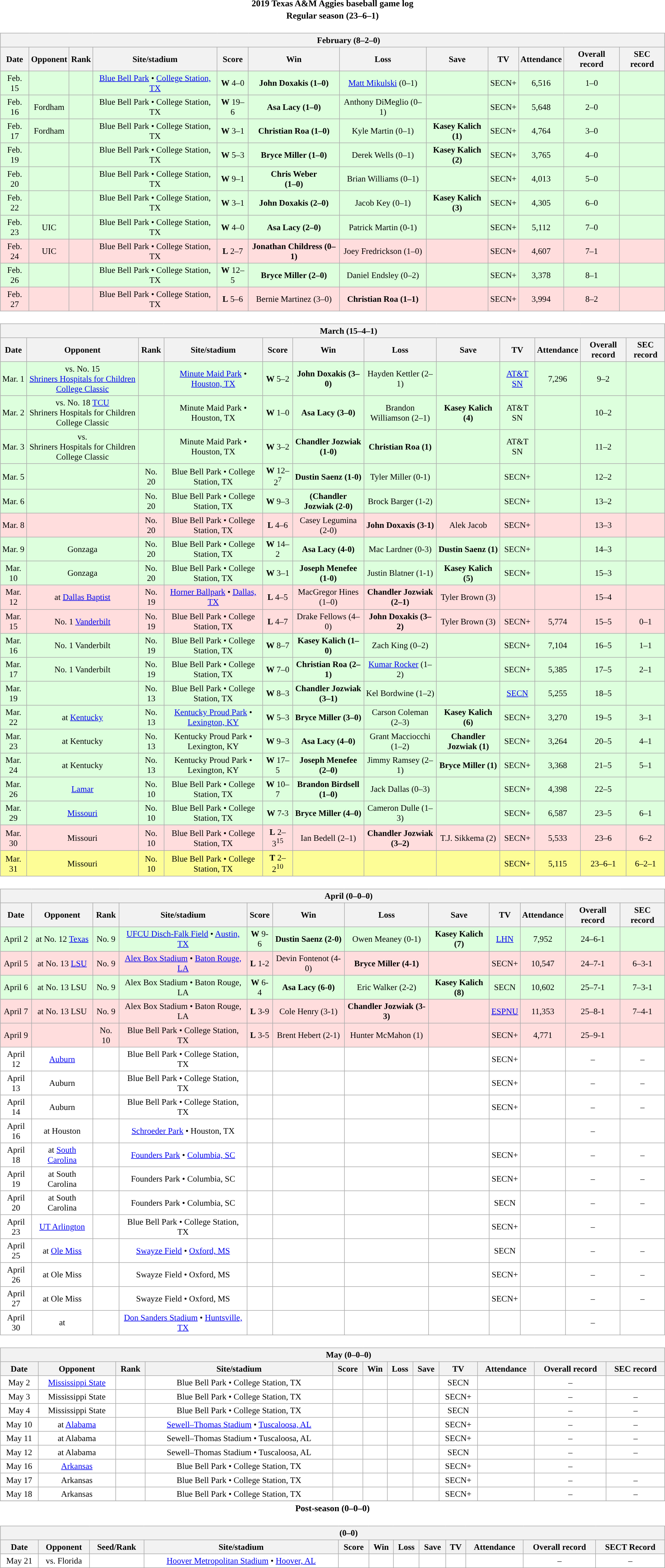<table class="toccolours" width=95% style="clear:both; margin:1.5em auto; text-align:center;">
<tr>
<th colspan=2>2019 Texas A&M Aggies baseball game log</th>
</tr>
<tr>
<th colspan=2>Regular season (23–6–1)</th>
</tr>
<tr valign="top">
<td><br><table class="wikitable collapsible collapsed" style="margin:auto; width:100%; text-align:center; font-size:95%">
<tr>
<th colspan=12 style="padding-left:4em;">February (8–2–0)</th>
</tr>
<tr>
<th>Date</th>
<th>Opponent</th>
<th>Rank</th>
<th>Site/stadium</th>
<th>Score</th>
<th>Win</th>
<th>Loss</th>
<th>Save</th>
<th>TV</th>
<th>Attendance</th>
<th>Overall record</th>
<th>SEC record</th>
</tr>
<tr align="center" bgcolor="#ddffdd">
<td>Feb. 15</td>
<td></td>
<td></td>
<td><a href='#'>Blue Bell Park</a> • <a href='#'>College Station, TX</a></td>
<td><strong>W</strong> 4–0</td>
<td><strong>John Doxakis (1–0)</strong></td>
<td><a href='#'>Matt Mikulski</a> (0–1)</td>
<td></td>
<td>SECN+</td>
<td>6,516</td>
<td>1–0</td>
<td></td>
</tr>
<tr align="center" bgcolor="#ddffdd">
<td>Feb. 16</td>
<td>Fordham</td>
<td></td>
<td>Blue Bell Park • College Station, TX</td>
<td><strong>W</strong> 19–6</td>
<td><strong>Asa Lacy (1–0)</strong></td>
<td>Anthony DiMeglio (0–1)</td>
<td></td>
<td>SECN+</td>
<td>5,648</td>
<td>2–0</td>
<td></td>
</tr>
<tr align="center" bgcolor="#ddffdd">
<td>Feb. 17</td>
<td>Fordham</td>
<td></td>
<td>Blue Bell Park • College Station, TX</td>
<td><strong>W</strong> 3–1</td>
<td><strong>Christian Roa (1–0)</strong></td>
<td>Kyle Martin (0–1)</td>
<td><strong>Kasey Kalich (1)</strong></td>
<td>SECN+</td>
<td>4,764</td>
<td>3–0</td>
<td></td>
</tr>
<tr align="center" bgcolor="#ddffdd">
<td>Feb. 19</td>
<td></td>
<td></td>
<td>Blue Bell Park • College Station, TX</td>
<td><strong>W</strong> 5–3</td>
<td><strong>Bryce Miller (1–0)</strong></td>
<td>Derek Wells (0–1)</td>
<td><strong>Kasey Kalich (2)</strong></td>
<td>SECN+</td>
<td>3,765</td>
<td>4–0</td>
<td></td>
</tr>
<tr align="center" bgcolor="#ddffdd">
<td>Feb. 20</td>
<td></td>
<td></td>
<td>Blue Bell Park • College Station, TX</td>
<td><strong>W</strong> 9–1</td>
<td><strong>Chris Weber</strong><br><strong>(1–0)</strong></td>
<td>Brian Williams (0–1)</td>
<td></td>
<td>SECN+</td>
<td>4,013</td>
<td>5–0</td>
<td></td>
</tr>
<tr align="center" bgcolor="#ddffdd">
<td>Feb. 22</td>
<td></td>
<td></td>
<td>Blue Bell Park • College Station, TX</td>
<td><strong>W</strong> 3–1</td>
<td><strong>John Doxakis (2–0)</strong></td>
<td>Jacob Key (0–1)</td>
<td><strong>Kasey Kalich (3)</strong></td>
<td>SECN+</td>
<td>4,305</td>
<td>6–0</td>
<td></td>
</tr>
<tr align="center" bgcolor="#ddffdd">
<td>Feb. 23</td>
<td>UIC</td>
<td></td>
<td>Blue Bell Park • College Station, TX</td>
<td><strong>W</strong> 4–0</td>
<td><strong>Asa Lacy (2–0)</strong></td>
<td>Patrick Martin (0-1)</td>
<td></td>
<td>SECN+</td>
<td>5,112</td>
<td>7–0</td>
<td></td>
</tr>
<tr align="center" bgcolor="#ffdddd">
<td>Feb. 24</td>
<td>UIC</td>
<td></td>
<td>Blue Bell Park • College Station, TX</td>
<td><strong>L</strong> 2–7</td>
<td><strong>Jonathan Childress (0–1)</strong></td>
<td>Joey Fredrickson (1–0)</td>
<td></td>
<td>SECN+</td>
<td>4,607</td>
<td>7–1</td>
<td></td>
</tr>
<tr align="center" bgcolor="#ddffdd">
<td>Feb. 26</td>
<td></td>
<td></td>
<td>Blue Bell Park • College Station, TX</td>
<td><strong>W</strong> 12–5</td>
<td><strong>Bryce Miller (2–0)</strong></td>
<td>Daniel Endsley (0–2)</td>
<td></td>
<td>SECN+</td>
<td>3,378</td>
<td>8–1</td>
<td></td>
</tr>
<tr align="center" bgcolor="#ffdddd">
<td>Feb. 27</td>
<td></td>
<td></td>
<td>Blue Bell Park • College Station, TX</td>
<td><strong>L</strong> 5–6</td>
<td>Bernie Martinez (3–0)</td>
<td><strong>Christian Roa (1–1)</strong></td>
<td></td>
<td>SECN+</td>
<td>3,994</td>
<td>8–2</td>
<td></td>
</tr>
</table>
</td>
</tr>
<tr>
<td><br><table class="wikitable collapsible collapsed" style="margin:auto; width:100%; text-align:center; font-size:95%">
<tr>
<th colspan=12 style="padding-left:4em;">March (15–4–1)</th>
</tr>
<tr>
<th>Date</th>
<th>Opponent</th>
<th>Rank</th>
<th>Site/stadium</th>
<th>Score</th>
<th>Win</th>
<th>Loss</th>
<th>Save</th>
<th>TV</th>
<th>Attendance</th>
<th>Overall record</th>
<th>SEC record</th>
</tr>
<tr align="center" bgcolor="#ddffdd">
<td>Mar. 1</td>
<td>vs. No. 15 <br><a href='#'>Shriners Hospitals for Children College Classic</a></td>
<td></td>
<td><a href='#'>Minute Maid Park</a> • <a href='#'>Houston, TX</a></td>
<td><strong>W</strong> 5–2</td>
<td><strong>John Doxakis (3–0)</strong></td>
<td>Hayden Kettler (2–1)</td>
<td></td>
<td><a href='#'>AT&T SN</a></td>
<td>7,296</td>
<td>9–2</td>
<td></td>
</tr>
<tr align="center" bgcolor="#ddffdd">
<td>Mar. 2</td>
<td>vs. No. 18 <a href='#'>TCU</a><br>Shriners Hospitals for Children College Classic</td>
<td></td>
<td>Minute Maid Park • Houston, TX</td>
<td><strong>W</strong> 1–0</td>
<td><strong>Asa Lacy (3–0)</strong></td>
<td>Brandon Williamson (2–1)</td>
<td><strong>Kasey Kalich (4)</strong></td>
<td>AT&T SN</td>
<td></td>
<td>10–2</td>
<td></td>
</tr>
<tr align="center" bgcolor="#ddffdd">
<td>Mar. 3</td>
<td>vs. <br>Shriners Hospitals for Children College Classic</td>
<td></td>
<td>Minute Maid Park • Houston, TX</td>
<td><strong>W</strong> 3–2</td>
<td><strong>Chandler Jozwiak (1-0)</strong></td>
<td Lael Lockhard Jr. (0-2)><strong>Christian Roa (1)</strong></td>
<td></td>
<td>AT&T SN</td>
<td></td>
<td>11–2</td>
<td></td>
</tr>
<tr align="center" bgcolor="#ddffdd">
<td>Mar. 5</td>
<td></td>
<td>No. 20</td>
<td>Blue Bell Park • College Station, TX</td>
<td><strong>W</strong> 12–2<sup>7</sup></td>
<td><strong>Dustin Saenz (1-0)</strong></td>
<td>Tyler Miller (0-1)</td>
<td></td>
<td>SECN+</td>
<td></td>
<td>12–2</td>
<td></td>
</tr>
<tr align="center" bgcolor="#ddffdd">
<td>Mar. 6</td>
<td></td>
<td>No. 20</td>
<td>Blue Bell Park • College Station, TX</td>
<td><strong>W</strong> 9–3</td>
<td><strong>(Chandler Jozwiak (2-0)</strong></td>
<td>Brock Barger (1-2)</td>
<td></td>
<td>SECN+</td>
<td></td>
<td>13–2</td>
<td></td>
</tr>
<tr align="center" bgcolor="#ffdddd">
<td>Mar. 8</td>
<td></td>
<td>No. 20</td>
<td>Blue Bell Park • College Station, TX</td>
<td><strong>L</strong> 4–6</td>
<td>Casey Legumina (2-0)</td>
<td><strong>John Doxaxis (3-1)</strong></td>
<td>Alek Jacob</td>
<td>SECN+</td>
<td></td>
<td>13–3</td>
<td></td>
</tr>
<tr align="center" bgcolor="#ddffdd">
<td>Mar. 9</td>
<td>Gonzaga</td>
<td>No. 20</td>
<td>Blue Bell Park • College Station, TX</td>
<td><strong>W</strong> 14–2</td>
<td><strong>Asa Lacy (4-0)</strong></td>
<td>Mac Lardner (0-3)</td>
<td><strong>Dustin Saenz (1)</strong></td>
<td>SECN+</td>
<td></td>
<td>14–3</td>
<td></td>
</tr>
<tr align="center" bgcolor="#ddffdd">
<td>Mar. 10</td>
<td>Gonzaga</td>
<td>No. 20</td>
<td>Blue Bell Park • College Station, TX</td>
<td><strong>W</strong> 3–1</td>
<td><strong>Joseph Menefee (1-0)</strong></td>
<td>Justin Blatner (1-1)</td>
<td><strong>Kasey Kalich (5)</strong></td>
<td>SECN+</td>
<td></td>
<td>15–3</td>
<td></td>
</tr>
<tr align="center" bgcolor="#ffdddd">
<td>Mar. 12</td>
<td>at <a href='#'>Dallas Baptist</a></td>
<td>No. 19</td>
<td><a href='#'>Horner Ballpark</a> • <a href='#'>Dallas, TX</a></td>
<td><strong>L</strong> 4–5</td>
<td>MacGregor Hines (1–0)</td>
<td><strong>Chandler Jozwiak (2–1)</strong></td>
<td>Tyler Brown (3)</td>
<td></td>
<td></td>
<td>15–4</td>
<td></td>
</tr>
<tr align="center" bgcolor="#ffdddd">
<td>Mar. 15</td>
<td>No. 1 <a href='#'>Vanderbilt</a></td>
<td>No. 19</td>
<td>Blue Bell Park • College Station, TX</td>
<td><strong>L</strong> 4–7</td>
<td>Drake Fellows (4–0)</td>
<td><strong>John Doxakis (3–2)</strong></td>
<td>Tyler Brown (3)</td>
<td>SECN+</td>
<td>5,774</td>
<td>15–5</td>
<td>0–1</td>
</tr>
<tr align="center" bgcolor="#ddffdd">
<td>Mar. 16</td>
<td>No. 1 Vanderbilt</td>
<td>No. 19</td>
<td>Blue Bell Park • College Station, TX</td>
<td><strong>W</strong> 8–7</td>
<td><strong>Kasey Kalich (1–0)</strong></td>
<td>Zach King (0–2)</td>
<td></td>
<td>SECN+</td>
<td>7,104</td>
<td>16–5</td>
<td>1–1</td>
</tr>
<tr align="center" bgcolor="#ddffdd">
<td>Mar. 17</td>
<td>No. 1 Vanderbilt</td>
<td>No. 19</td>
<td>Blue Bell Park • College Station, TX</td>
<td><strong>W</strong> 7–0</td>
<td><strong>Christian Roa (2–1)</strong></td>
<td><a href='#'>Kumar Rocker</a> (1–2)</td>
<td></td>
<td>SECN+</td>
<td>5,385</td>
<td>17–5</td>
<td>2–1</td>
</tr>
<tr align="center" bgcolor="#ddffdd">
<td>Mar. 19</td>
<td></td>
<td>No. 13</td>
<td>Blue Bell Park • College Station, TX</td>
<td><strong>W</strong> 8–3</td>
<td><strong>Chandler Jozwiak (3–1)</strong></td>
<td>Kel Bordwine (1–2)</td>
<td></td>
<td><a href='#'>SECN</a></td>
<td>5,255</td>
<td>18–5</td>
<td></td>
</tr>
<tr align="center" bgcolor="#ddffdd">
<td>Mar. 22</td>
<td>at <a href='#'>Kentucky</a></td>
<td>No. 13</td>
<td><a href='#'>Kentucky Proud Park</a> • <a href='#'>Lexington, KY</a></td>
<td><strong>W</strong> 5–3</td>
<td><strong>Bryce Miller (3–0)</strong></td>
<td>Carson Coleman (2–3)</td>
<td><strong>Kasey Kalich (6)</strong></td>
<td>SECN+</td>
<td>3,270</td>
<td>19–5</td>
<td>3–1</td>
</tr>
<tr align="center" bgcolor="#ddffdd">
<td>Mar. 23</td>
<td>at Kentucky</td>
<td>No. 13</td>
<td>Kentucky Proud Park • Lexington, KY</td>
<td><strong>W</strong> 9–3</td>
<td><strong>Asa Lacy (4–0)</strong></td>
<td>Grant Macciocchi (1–2)</td>
<td><strong>Chandler Jozwiak (1)</strong></td>
<td>SECN+</td>
<td>3,264</td>
<td>20–5</td>
<td>4–1</td>
</tr>
<tr align="center" bgcolor="#ddffdd">
<td>Mar. 24</td>
<td>at Kentucky</td>
<td>No. 13</td>
<td>Kentucky Proud Park • Lexington, KY</td>
<td><strong>W</strong> 17–5</td>
<td><strong>Joseph Menefee (2–0)</strong></td>
<td>Jimmy Ramsey (2–1)</td>
<td><strong>Bryce Miller (1)</strong></td>
<td>SECN+</td>
<td>3,368</td>
<td>21–5</td>
<td>5–1</td>
</tr>
<tr align="center" bgcolor="#ddffdd">
<td>Mar. 26</td>
<td><a href='#'>Lamar</a></td>
<td>No. 10</td>
<td>Blue Bell Park • College Station, TX</td>
<td><strong>W</strong> 10–7</td>
<td><strong>Brandon Birdsell (1–0)</strong></td>
<td>Jack Dallas (0–3)</td>
<td></td>
<td>SECN+</td>
<td>4,398</td>
<td>22–5</td>
<td></td>
</tr>
<tr align="center" bgcolor="#ddffdd">
<td>Mar. 29</td>
<td><a href='#'>Missouri</a></td>
<td>No. 10</td>
<td>Blue Bell Park • College Station, TX</td>
<td><strong>W</strong> 7-3</td>
<td><strong>Bryce Miller (4–0)</strong></td>
<td>Cameron Dulle (1–3)</td>
<td></td>
<td>SECN+</td>
<td>6,587</td>
<td>23–5</td>
<td>6–1</td>
</tr>
<tr align="center" bgcolor="#ffdddd">
<td>Mar. 30</td>
<td>Missouri</td>
<td>No. 10</td>
<td>Blue Bell Park • College Station, TX</td>
<td><strong>L</strong> 2–3<sup>15</sup></td>
<td>Ian Bedell (2–1)</td>
<td><strong>Chandler Jozwiak (3–2)</strong></td>
<td>T.J. Sikkema (2)</td>
<td>SECN+</td>
<td>5,533</td>
<td>23–6</td>
<td>6–2</td>
</tr>
<tr align="center" bgcolor="FDFD96">
<td>Mar. 31</td>
<td>Missouri</td>
<td>No. 10</td>
<td>Blue Bell Park • College Station, TX</td>
<td><strong>T</strong> 2–2<sup>10</sup></td>
<td></td>
<td></td>
<td></td>
<td>SECN+</td>
<td>5,115</td>
<td>23–6–1</td>
<td>6–2–1</td>
</tr>
</table>
</td>
</tr>
<tr>
<td><br><table class="wikitable collapsible" style="margin:auto; width:100%; text-align:center; font-size:95%">
<tr>
<th colspan=12 style="padding-left:4em;">April (0–0–0)</th>
</tr>
<tr>
<th>Date</th>
<th>Opponent</th>
<th>Rank</th>
<th>Site/stadium</th>
<th>Score</th>
<th>Win</th>
<th>Loss</th>
<th>Save</th>
<th>TV</th>
<th>Attendance</th>
<th>Overall record</th>
<th>SEC record</th>
</tr>
<tr align="center" bgcolor="ddffdd">
<td>April 2</td>
<td>at No. 12 <a href='#'>Texas</a></td>
<td>No. 9</td>
<td><a href='#'>UFCU Disch-Falk Field</a> • <a href='#'>Austin, TX</a></td>
<td><strong>W</strong> 9-6</td>
<td><strong>Dustin Saenz (2-0)</strong></td>
<td>Owen Meaney (0-1)</td>
<td><strong>Kasey Kalich (7)</strong></td>
<td><a href='#'>LHN</a></td>
<td>7,952</td>
<td>24–6-1</td>
<td></td>
</tr>
<tr align="center" bgcolor="ffdddd">
<td>April 5</td>
<td>at No. 13 <a href='#'>LSU</a></td>
<td>No. 9</td>
<td><a href='#'>Alex Box Stadium</a> • <a href='#'>Baton Rouge, LA</a></td>
<td><strong>L</strong> 1-2</td>
<td>Devin Fontenot (4-0)</td>
<td><strong>Bryce Miller (4-1)</strong></td>
<td></td>
<td>SECN+</td>
<td>10,547</td>
<td>24–7-1</td>
<td>6–3-1</td>
</tr>
<tr align="center" bgcolor="ddffdd">
<td>April 6</td>
<td>at No. 13 LSU</td>
<td>No. 9</td>
<td>Alex Box Stadium • Baton Rouge, LA</td>
<td><strong>W</strong> 6-4</td>
<td><strong>Asa Lacy (6-0)</strong></td>
<td>Eric Walker (2-2)</td>
<td><strong>Kasey Kalich (8)</strong></td>
<td>SECN</td>
<td>10,602</td>
<td>25–7-1</td>
<td>7–3-1</td>
</tr>
<tr align="center" bgcolor="ffdddd">
<td>April 7</td>
<td>at No. 13 LSU</td>
<td>No. 9</td>
<td>Alex Box Stadium • Baton Rouge, LA</td>
<td><strong>L</strong> 3-9</td>
<td>Cole Henry (3-1)</td>
<td><strong>Chandler Jozwiak (3-3)</strong></td>
<td></td>
<td><a href='#'>ESPNU</a></td>
<td>11,353</td>
<td>25–8-1</td>
<td>7–4-1</td>
</tr>
<tr align="center" bgcolor="ffdddd">
<td>April 9</td>
<td></td>
<td>No. 10</td>
<td>Blue Bell Park • College Station, TX</td>
<td><strong>L</strong> 3-5</td>
<td>Brent Hebert (2-1)</td>
<td>Hunter McMahon (1)</td>
<td></td>
<td>SECN+</td>
<td>4,771</td>
<td>25–9-1</td>
<td></td>
</tr>
<tr align="center" bgcolor="white">
<td>April 12</td>
<td><a href='#'>Auburn</a></td>
<td></td>
<td>Blue Bell Park • College Station, TX</td>
<td></td>
<td></td>
<td></td>
<td></td>
<td>SECN+</td>
<td></td>
<td>–</td>
<td>–</td>
</tr>
<tr align="center" bgcolor="white">
<td>April 13</td>
<td>Auburn</td>
<td></td>
<td>Blue Bell Park • College Station, TX</td>
<td></td>
<td></td>
<td></td>
<td></td>
<td>SECN+</td>
<td></td>
<td>–</td>
<td>–</td>
</tr>
<tr align="center" bgcolor="white">
<td>April 14</td>
<td>Auburn</td>
<td></td>
<td>Blue Bell Park • College Station, TX</td>
<td></td>
<td></td>
<td></td>
<td></td>
<td>SECN+</td>
<td></td>
<td>–</td>
<td>–</td>
</tr>
<tr align="center" bgcolor="white">
<td>April 16</td>
<td>at Houston</td>
<td></td>
<td><a href='#'>Schroeder Park</a> • Houston, TX</td>
<td></td>
<td></td>
<td></td>
<td></td>
<td></td>
<td></td>
<td>–</td>
<td></td>
</tr>
<tr align="center" bgcolor="white">
<td>April 18</td>
<td>at <a href='#'>South Carolina</a></td>
<td></td>
<td><a href='#'>Founders Park</a> • <a href='#'>Columbia, SC</a></td>
<td></td>
<td></td>
<td></td>
<td></td>
<td>SECN+</td>
<td></td>
<td>–</td>
<td>–</td>
</tr>
<tr align="center" bgcolor="white">
<td>April 19</td>
<td>at South Carolina</td>
<td></td>
<td>Founders Park  • Columbia, SC</td>
<td></td>
<td></td>
<td></td>
<td></td>
<td>SECN+</td>
<td></td>
<td>–</td>
<td>–</td>
</tr>
<tr align="center" bgcolor="white">
<td>April 20</td>
<td>at South Carolina</td>
<td></td>
<td>Founders Park  • Columbia, SC</td>
<td></td>
<td></td>
<td></td>
<td></td>
<td>SECN</td>
<td></td>
<td>–</td>
<td>–</td>
</tr>
<tr align="center" bgcolor="white">
<td>April 23</td>
<td><a href='#'>UT Arlington</a></td>
<td></td>
<td>Blue Bell Park • College Station, TX</td>
<td></td>
<td></td>
<td></td>
<td></td>
<td>SECN+</td>
<td></td>
<td>–</td>
<td></td>
</tr>
<tr align="center" bgcolor="white">
<td>April 25</td>
<td>at <a href='#'>Ole Miss</a></td>
<td></td>
<td><a href='#'>Swayze Field</a> • <a href='#'>Oxford, MS</a></td>
<td></td>
<td></td>
<td></td>
<td></td>
<td>SECN</td>
<td></td>
<td>–</td>
<td>–</td>
</tr>
<tr align="center" bgcolor="white">
<td>April 26</td>
<td>at Ole Miss</td>
<td></td>
<td>Swayze Field • Oxford, MS</td>
<td></td>
<td></td>
<td></td>
<td></td>
<td>SECN+</td>
<td></td>
<td>–</td>
<td>–</td>
</tr>
<tr align="center" bgcolor="white">
<td>April 27</td>
<td>at Ole Miss</td>
<td></td>
<td>Swayze Field • Oxford, MS</td>
<td></td>
<td></td>
<td></td>
<td></td>
<td>SECN+</td>
<td></td>
<td>–</td>
<td>–</td>
</tr>
<tr align="center" bgcolor="white">
<td>April 30</td>
<td>at </td>
<td></td>
<td><a href='#'>Don Sanders Stadium</a> • <a href='#'>Huntsville, TX</a></td>
<td></td>
<td></td>
<td></td>
<td></td>
<td></td>
<td></td>
<td>–</td>
<td></td>
</tr>
</table>
</td>
</tr>
<tr>
<td><br><table class="wikitable collapsible collapsed" style="margin:auto; width:100%; text-align:center; font-size:95%">
<tr>
<th colspan=13 style="padding-left:4em;">May (0–0–0)</th>
</tr>
<tr>
<th>Date</th>
<th>Opponent</th>
<th>Rank</th>
<th>Site/stadium</th>
<th>Score</th>
<th>Win</th>
<th>Loss</th>
<th>Save</th>
<th>TV</th>
<th>Attendance</th>
<th>Overall record</th>
<th>SEC record</th>
</tr>
<tr align="center" bgcolor="white">
<td>May 2</td>
<td><a href='#'>Mississippi State</a></td>
<td></td>
<td>Blue Bell Park • College Station, TX</td>
<td></td>
<td></td>
<td></td>
<td></td>
<td>SECN</td>
<td></td>
<td>–</td>
<td></td>
</tr>
<tr align="center" bgcolor="white">
<td>May 3</td>
<td>Mississippi State</td>
<td></td>
<td>Blue Bell Park • College Station, TX</td>
<td></td>
<td></td>
<td></td>
<td></td>
<td>SECN+</td>
<td></td>
<td>–</td>
<td>–</td>
</tr>
<tr align="center" bgcolor="white">
<td>May 4</td>
<td>Mississippi State</td>
<td></td>
<td>Blue Bell Park • College Station, TX</td>
<td></td>
<td></td>
<td></td>
<td></td>
<td>SECN</td>
<td></td>
<td>–</td>
<td>–</td>
</tr>
<tr align="center" bgcolor="white">
<td>May 10</td>
<td>at <a href='#'>Alabama</a></td>
<td></td>
<td><a href='#'>Sewell–Thomas Stadium</a> • <a href='#'>Tuscaloosa, AL</a></td>
<td></td>
<td></td>
<td></td>
<td></td>
<td>SECN+</td>
<td></td>
<td>–</td>
<td>–</td>
</tr>
<tr align="center" bgcolor="white">
<td>May 11</td>
<td>at Alabama</td>
<td></td>
<td>Sewell–Thomas Stadium • Tuscaloosa, AL</td>
<td></td>
<td></td>
<td></td>
<td></td>
<td>SECN+</td>
<td></td>
<td>–</td>
<td>–</td>
</tr>
<tr align="center" bgcolor="white">
<td>May 12</td>
<td>at Alabama</td>
<td></td>
<td>Sewell–Thomas Stadium • Tuscaloosa, AL</td>
<td></td>
<td></td>
<td></td>
<td></td>
<td>SECN</td>
<td></td>
<td>–</td>
<td>–</td>
</tr>
<tr align="center" bgcolor="white">
<td>May 16</td>
<td><a href='#'>Arkansas</a></td>
<td></td>
<td>Blue Bell Park • College Station, TX</td>
<td></td>
<td></td>
<td></td>
<td></td>
<td>SECN+</td>
<td></td>
<td>–</td>
<td></td>
</tr>
<tr align="center" bgcolor="white">
<td>May 17</td>
<td>Arkansas</td>
<td></td>
<td>Blue Bell Park • College Station, TX</td>
<td></td>
<td></td>
<td></td>
<td></td>
<td>SECN+</td>
<td></td>
<td>–</td>
<td>–</td>
</tr>
<tr align="center" bgcolor="white">
<td>May 18</td>
<td>Arkansas</td>
<td></td>
<td>Blue Bell Park • College Station, TX</td>
<td></td>
<td></td>
<td></td>
<td></td>
<td>SECN+</td>
<td></td>
<td>–</td>
<td>–</td>
</tr>
<tr align="center" bgcolor="white">
</tr>
</table>
</td>
</tr>
<tr>
<th colspan=2>Post-season (0–0–0)</th>
</tr>
<tr>
<td><br><table class="wikitable collapsible collapsed" style="margin:auto; width:100%; text-align:center; font-size:95%">
<tr>
<th colspan=12 style="padding-left:4em;"> (0–0)</th>
</tr>
<tr>
<th>Date</th>
<th>Opponent</th>
<th>Seed/Rank</th>
<th>Site/stadium</th>
<th>Score</th>
<th>Win</th>
<th>Loss</th>
<th>Save</th>
<th>TV</th>
<th>Attendance</th>
<th>Overall record</th>
<th>SECT Record</th>
</tr>
<tr align="center" bgcolor="white">
<td>May 21</td>
<td>vs. Florida</td>
<td></td>
<td><a href='#'>Hoover Metropolitan Stadium</a> • <a href='#'>Hoover, AL</a></td>
<td></td>
<td></td>
<td></td>
<td></td>
<td></td>
<td></td>
<td>–</td>
<td>–</td>
</tr>
</table>
</td>
</tr>
</table>
